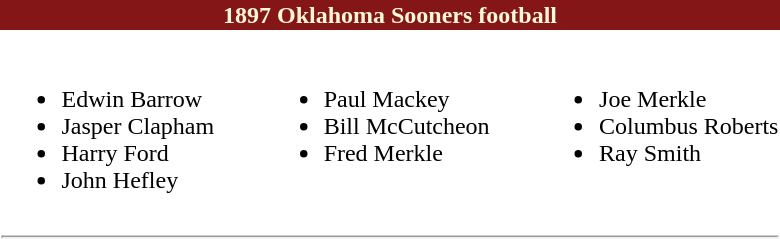<table class="toccolours" style="text-align: left;">
<tr>
<td colspan=11 style="color:#FDF9D8;background:#841617; text-align: center"><strong>1897 Oklahoma Sooners football</strong></td>
</tr>
<tr>
<td valign="top"><br><ul><li>Edwin Barrow</li><li>Jasper Clapham</li><li>Harry Ford</li><li>John Hefley</li></ul></td>
<td width="25"> </td>
<td valign="top"><br><ul><li>Paul Mackey</li><li>Bill McCutcheon</li><li>Fred Merkle</li></ul></td>
<td width="25"> </td>
<td valign="top"><br><ul><li>Joe Merkle</li><li>Columbus Roberts</li><li>Ray Smith</li></ul></td>
</tr>
<tr>
<td colspan="7"><hr></td>
</tr>
</table>
